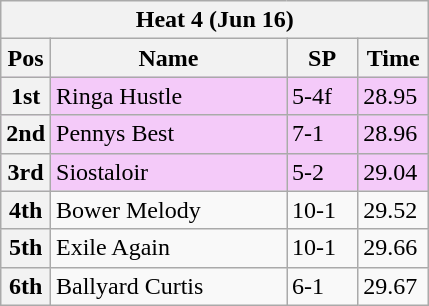<table class="wikitable">
<tr>
<th colspan="6">Heat 4 (Jun 16)</th>
</tr>
<tr>
<th width=20>Pos</th>
<th width=150>Name</th>
<th width=40>SP</th>
<th width=40>Time</th>
</tr>
<tr style="background: #f4caf9;">
<th>1st</th>
<td>Ringa Hustle</td>
<td>5-4f</td>
<td>28.95</td>
</tr>
<tr style="background: #f4caf9;">
<th>2nd</th>
<td>Pennys Best</td>
<td>7-1</td>
<td>28.96</td>
</tr>
<tr style="background: #f4caf9;">
<th>3rd</th>
<td>Siostaloir</td>
<td>5-2</td>
<td>29.04</td>
</tr>
<tr>
<th>4th</th>
<td>Bower Melody</td>
<td>10-1</td>
<td>29.52</td>
</tr>
<tr>
<th>5th</th>
<td>Exile Again</td>
<td>10-1</td>
<td>29.66</td>
</tr>
<tr>
<th>6th</th>
<td>Ballyard Curtis</td>
<td>6-1</td>
<td>29.67</td>
</tr>
</table>
